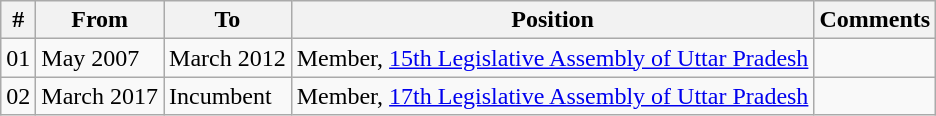<table class="wikitable sortable">
<tr>
<th>#</th>
<th>From</th>
<th>To</th>
<th>Position</th>
<th>Comments</th>
</tr>
<tr>
<td>01</td>
<td>May 2007</td>
<td>March 2012</td>
<td>Member, <a href='#'>15th Legislative Assembly of Uttar Pradesh</a></td>
<td></td>
</tr>
<tr>
<td>02</td>
<td>March 2017</td>
<td>Incumbent</td>
<td>Member, <a href='#'>17th Legislative Assembly of Uttar Pradesh</a></td>
<td></td>
</tr>
</table>
